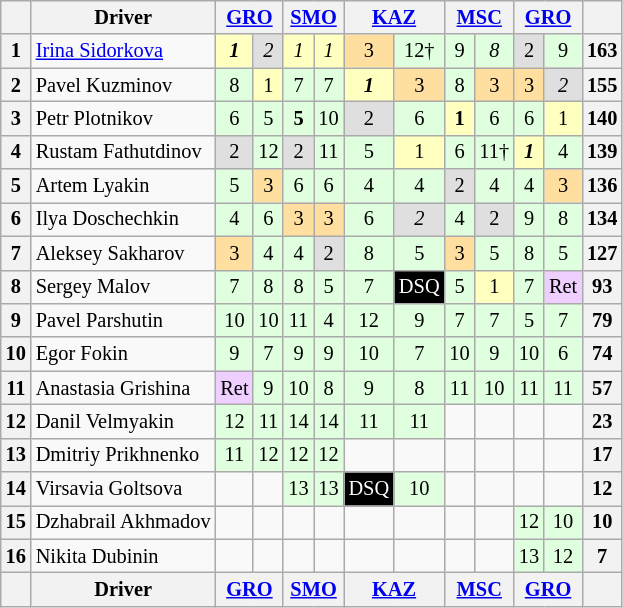<table align=left| class="wikitable" style="font-size: 85%; text-align: center">
<tr valign="top">
<th valign="middle"></th>
<th valign="middle">Driver</th>
<th colspan=2><a href='#'>GRO</a></th>
<th colspan=2><a href='#'>SMO</a></th>
<th colspan=2><a href='#'>KAZ</a></th>
<th colspan=2><a href='#'>MSC</a></th>
<th colspan=2><a href='#'>GRO</a></th>
<th valign="middle"></th>
</tr>
<tr>
<th>1</th>
<td align=left><a href='#'>Irina Sidorkova</a></td>
<td style="background:#ffffbf;"><strong><em>1</em></strong></td>
<td style="background:#dfdfdf;"><em>2</em></td>
<td style="background:#ffffbf;"><em>1</em></td>
<td style="background:#ffffbf;"><em>1</em></td>
<td style="background:#ffdf9f;">3</td>
<td style="background:#dfffdf;">12†</td>
<td style="background:#dfffdf;">9</td>
<td style="background:#dfffdf;"><em>8</em></td>
<td style="background:#dfdfdf;">2</td>
<td style="background:#dfffdf;">9</td>
<th>163</th>
</tr>
<tr>
<th>2</th>
<td align=left>Pavel Kuzminov</td>
<td style="background:#dfffdf;">8</td>
<td style="background:#ffffbf;">1</td>
<td style="background:#dfffdf;">7</td>
<td style="background:#dfffdf;">7</td>
<td style="background:#ffffbf;"><strong><em>1</em></strong></td>
<td style="background:#ffdf9f;">3</td>
<td style="background:#dfffdf;">8</td>
<td style="background:#ffdf9f;">3</td>
<td style="background:#ffdf9f;">3</td>
<td style="background:#dfdfdf;"><em>2</em></td>
<th>155</th>
</tr>
<tr>
<th>3</th>
<td align=left>Petr Plotnikov</td>
<td style="background:#dfffdf;">6</td>
<td style="background:#dfffdf;">5</td>
<td style="background:#dfffdf;"><strong>5</strong></td>
<td style="background:#dfffdf;">10</td>
<td style="background:#dfdfdf;">2</td>
<td style="background:#dfffdf;">6</td>
<td style="background:#ffffbf;"><strong>1</strong></td>
<td style="background:#dfffdf;">6</td>
<td style="background:#dfffdf;">6</td>
<td style="background:#ffffbf;">1</td>
<th>140</th>
</tr>
<tr>
<th>4</th>
<td align=left>Rustam Fathutdinov</td>
<td style="background:#dfdfdf;">2</td>
<td style="background:#dfffdf;">12</td>
<td style="background:#dfdfdf;">2</td>
<td style="background:#dfffdf;">11</td>
<td style="background:#dfffdf;">5</td>
<td style="background:#ffffbf;">1</td>
<td style="background:#dfffdf;">6</td>
<td style="background:#dfffdf;">11†</td>
<td style="background:#ffffbf;"><strong><em>1</em></strong></td>
<td style="background:#dfffdf;">4</td>
<th>139</th>
</tr>
<tr>
<th>5</th>
<td align=left>Artem Lyakin</td>
<td style="background:#dfffdf;">5</td>
<td style="background:#ffdf9f;">3</td>
<td style="background:#dfffdf;">6</td>
<td style="background:#dfffdf;">6</td>
<td style="background:#dfffdf;">4</td>
<td style="background:#dfffdf;">4</td>
<td style="background:#dfdfdf;">2</td>
<td style="background:#dfffdf;">4</td>
<td style="background:#dfffdf;">4</td>
<td style="background:#ffdf9f;">3</td>
<th>136</th>
</tr>
<tr>
<th>6</th>
<td align=left>Ilya Doschechkin</td>
<td style="background:#dfffdf;">4</td>
<td style="background:#dfffdf;">6</td>
<td style="background:#ffdf9f;">3</td>
<td style="background:#ffdf9f;">3</td>
<td style="background:#dfffdf;">6</td>
<td style="background:#dfdfdf;"><em>2</em></td>
<td style="background:#dfffdf;">4</td>
<td style="background:#dfdfdf;">2</td>
<td style="background:#dfffdf;">9</td>
<td style="background:#dfffdf;">8</td>
<th>134</th>
</tr>
<tr>
<th>7</th>
<td align=left>Aleksey Sakharov</td>
<td style="background:#ffdf9f;">3</td>
<td style="background:#dfffdf;">4</td>
<td style="background:#dfffdf;">4</td>
<td style="background:#dfdfdf;">2</td>
<td style="background:#dfffdf;">8</td>
<td style="background:#dfffdf;">5</td>
<td style="background:#ffdf9f;">3</td>
<td style="background:#dfffdf;">5</td>
<td style="background:#dfffdf;">8</td>
<td style="background:#dfffdf;">5</td>
<th>127</th>
</tr>
<tr>
<th>8</th>
<td align=left>Sergey Malov</td>
<td style="background:#dfffdf;">7</td>
<td style="background:#dfffdf;">8</td>
<td style="background:#dfffdf;">8</td>
<td style="background:#dfffdf;">5</td>
<td style="background:#dfffdf;">7</td>
<td style="background:black; color:white;">DSQ</td>
<td style="background:#dfffdf;">5</td>
<td style="background:#ffffbf;">1</td>
<td style="background:#dfffdf;">7</td>
<td style="background:#efcfff;">Ret</td>
<th>93</th>
</tr>
<tr>
<th>9</th>
<td align=left>Pavel Parshutin</td>
<td style="background:#dfffdf;">10</td>
<td style="background:#dfffdf;">10</td>
<td style="background:#dfffdf;">11</td>
<td style="background:#dfffdf;">4</td>
<td style="background:#dfffdf;">12</td>
<td style="background:#dfffdf;">9</td>
<td style="background:#dfffdf;">7</td>
<td style="background:#dfffdf;">7</td>
<td style="background:#dfffdf;">5</td>
<td style="background:#dfffdf;">7</td>
<th>79</th>
</tr>
<tr>
<th>10</th>
<td align=left>Egor Fokin</td>
<td style="background:#dfffdf;">9</td>
<td style="background:#dfffdf;">7</td>
<td style="background:#dfffdf;">9</td>
<td style="background:#dfffdf;">9</td>
<td style="background:#dfffdf;">10</td>
<td style="background:#dfffdf;">7</td>
<td style="background:#dfffdf;">10</td>
<td style="background:#dfffdf;">9</td>
<td style="background:#dfffdf;">10</td>
<td style="background:#dfffdf;">6</td>
<th>74</th>
</tr>
<tr>
<th>11</th>
<td align=left>Anastasia Grishina</td>
<td style="background:#efcfff;">Ret</td>
<td style="background:#dfffdf;">9</td>
<td style="background:#dfffdf;">10</td>
<td style="background:#dfffdf;">8</td>
<td style="background:#dfffdf;">9</td>
<td style="background:#dfffdf;">8</td>
<td style="background:#dfffdf;">11</td>
<td style="background:#dfffdf;">10</td>
<td style="background:#dfffdf;">11</td>
<td style="background:#dfffdf;">11</td>
<th>57</th>
</tr>
<tr>
<th>12</th>
<td align=left>Danil Velmyakin</td>
<td style="background:#dfffdf;">12</td>
<td style="background:#dfffdf;">11</td>
<td style="background:#dfffdf;">14</td>
<td style="background:#dfffdf;">14</td>
<td style="background:#dfffdf;">11</td>
<td style="background:#dfffdf;">11</td>
<td></td>
<td></td>
<td></td>
<td></td>
<th>23</th>
</tr>
<tr>
<th>13</th>
<td align=left>Dmitriy Prikhnenko</td>
<td style="background:#dfffdf;">11</td>
<td style="background:#dfffdf;">12</td>
<td style="background:#dfffdf;">12</td>
<td style="background:#dfffdf;">12</td>
<td></td>
<td></td>
<td></td>
<td></td>
<td></td>
<td></td>
<th>17</th>
</tr>
<tr>
<th>14</th>
<td align=left>Virsavia Goltsova</td>
<td></td>
<td></td>
<td style="background:#dfffdf;">13</td>
<td style="background:#dfffdf;">13</td>
<td style="background:black; color:white;">DSQ</td>
<td style="background:#dfffdf;">10</td>
<td></td>
<td></td>
<td></td>
<td></td>
<th>12</th>
</tr>
<tr>
<th>15</th>
<td align=left>Dzhabrail Akhmadov</td>
<td></td>
<td></td>
<td></td>
<td></td>
<td></td>
<td></td>
<td></td>
<td></td>
<td style="background:#dfffdf;">12</td>
<td style="background:#dfffdf;">10</td>
<th>10</th>
</tr>
<tr>
<th>16</th>
<td align=left>Nikita Dubinin</td>
<td></td>
<td></td>
<td></td>
<td></td>
<td></td>
<td></td>
<td></td>
<td></td>
<td style="background:#dfffdf;">13</td>
<td style="background:#dfffdf;">12</td>
<th>7</th>
</tr>
<tr valign="top">
<th valign="middle"></th>
<th valign="middle">Driver</th>
<th colspan=2><a href='#'>GRO</a></th>
<th colspan=2><a href='#'>SMO</a></th>
<th colspan=2><a href='#'>KAZ</a></th>
<th colspan=2><a href='#'>MSC</a></th>
<th colspan=2><a href='#'>GRO</a></th>
<th valign="middle"></th>
</tr>
</table>
